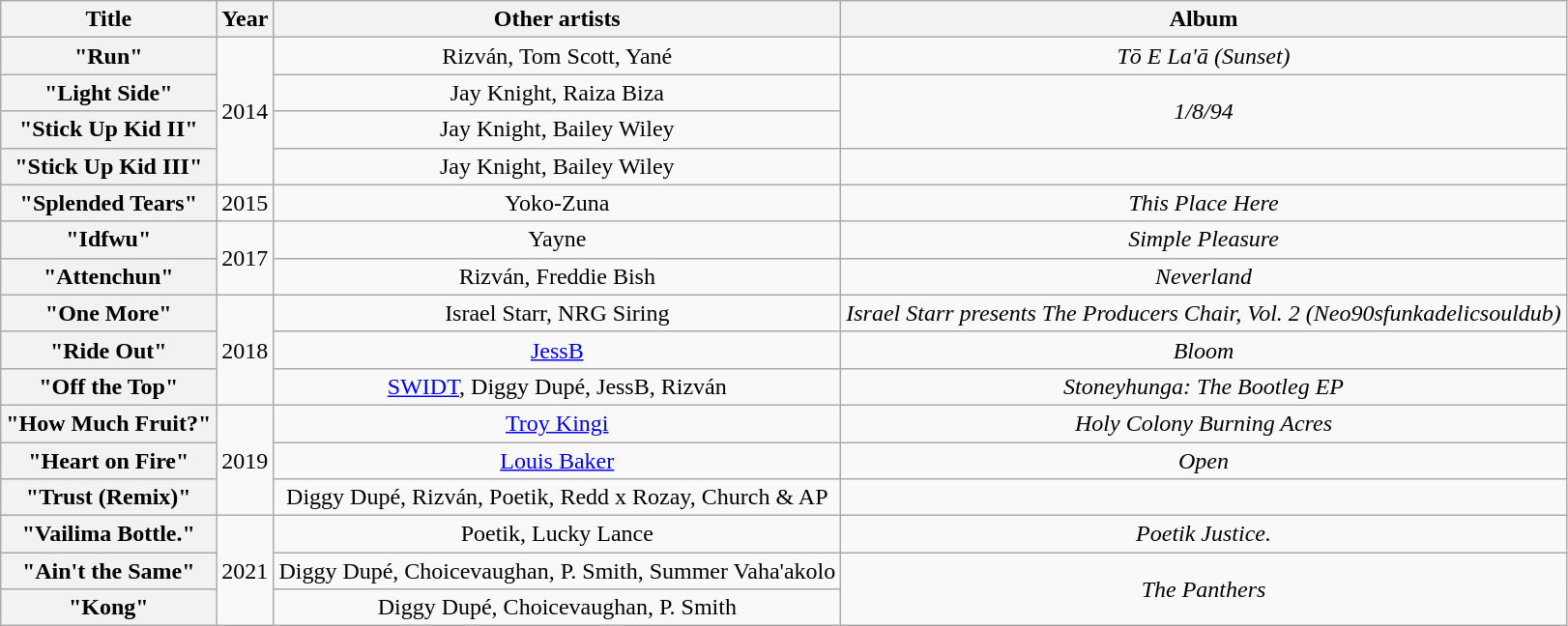<table class="wikitable sortable plainrowheaders" style="text-align: center;">
<tr>
<th scope="col">Title</th>
<th scope="col">Year</th>
<th scope="col">Other artists</th>
<th scope="col">Album</th>
</tr>
<tr>
<th scope="row">"Run"</th>
<td rowspan="4">2014</td>
<td>Rizván, Tom Scott, Yané</td>
<td><em>Tō E La'ā (Sunset)</em></td>
</tr>
<tr>
<th scope="row">"Light Side"</th>
<td>Jay Knight, Raiza Biza</td>
<td rowspan="2"><em>1/8/94</em></td>
</tr>
<tr>
<th scope="row">"Stick Up Kid II"</th>
<td>Jay Knight, Bailey Wiley</td>
</tr>
<tr>
<th scope="row">"Stick Up Kid III"</th>
<td>Jay Knight, Bailey Wiley</td>
<td></td>
</tr>
<tr>
<th scope="row">"Splended Tears"</th>
<td>2015</td>
<td>Yoko-Zuna</td>
<td><em>This Place Here</em></td>
</tr>
<tr>
<th scope="row">"Idfwu"</th>
<td rowspan="2">2017</td>
<td>Yayne</td>
<td><em>Simple Pleasure</em></td>
</tr>
<tr>
<th scope="row">"Attenchun"</th>
<td>Rizván, Freddie Bish</td>
<td><em>Neverland</em></td>
</tr>
<tr>
<th scope="row">"One More"</th>
<td rowspan="3">2018</td>
<td>Israel Starr, NRG Siring</td>
<td><em>Israel Starr presents The Producers Chair, Vol. 2 (Neo90sfunkadelicsouldub)</em></td>
</tr>
<tr>
<th scope="row">"Ride Out"</th>
<td><a href='#'>JessB</a></td>
<td><em>Bloom</em></td>
</tr>
<tr>
<th scope="row">"Off the Top"</th>
<td><a href='#'>SWIDT</a>, Diggy Dupé, JessB, Rizván</td>
<td><em>Stoneyhunga: The Bootleg EP</em></td>
</tr>
<tr>
<th scope="row">"How Much Fruit?"</th>
<td rowspan="3">2019</td>
<td><a href='#'>Troy Kingi</a></td>
<td><em>Holy Colony Burning Acres</em></td>
</tr>
<tr>
<th scope="row">"Heart on Fire"</th>
<td><a href='#'>Louis Baker</a></td>
<td><em>Open</em></td>
</tr>
<tr>
<th scope="row">"Trust (Remix)"</th>
<td>Diggy Dupé, Rizván, Poetik, Redd x Rozay, Church & AP</td>
<td></td>
</tr>
<tr>
<th scope="row">"Vailima Bottle."</th>
<td rowspan="3">2021</td>
<td>Poetik, Lucky Lance</td>
<td><em>Poetik Justice.</em></td>
</tr>
<tr>
<th scope="row">"Ain't the Same"</th>
<td>Diggy Dupé, Choicevaughan, P. Smith, Summer Vaha'akolo</td>
<td rowspan="2"><em>The Panthers</em></td>
</tr>
<tr>
<th scope="row">"Kong"</th>
<td>Diggy Dupé, Choicevaughan, P. Smith</td>
</tr>
</table>
